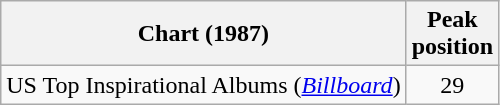<table class="wikitable">
<tr>
<th>Chart (1987)</th>
<th>Peak<br>position</th>
</tr>
<tr>
<td>US Top Inspirational Albums (<em><a href='#'>Billboard</a></em>)</td>
<td style="text-align:center;">29</td>
</tr>
</table>
